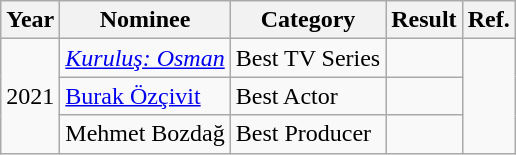<table class="wikitable">
<tr>
<th>Year</th>
<th>Nominee</th>
<th>Category</th>
<th>Result</th>
<th>Ref.</th>
</tr>
<tr>
<td rowspan="3">2021</td>
<td><em><a href='#'>Kuruluş: Osman</a></em></td>
<td>Best TV Series</td>
<td></td>
<td rowspan="3"></td>
</tr>
<tr>
<td><a href='#'>Burak Özçivit</a></td>
<td>Best Actor</td>
<td></td>
</tr>
<tr>
<td>Mehmet Bozdağ</td>
<td>Best Producer</td>
<td></td>
</tr>
</table>
